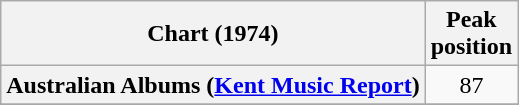<table class="wikitable sortable plainrowheaders" style="text-align:center">
<tr>
<th scope="col">Chart (1974)</th>
<th scope="col">Peak<br>position</th>
</tr>
<tr>
<th scope="row">Australian Albums (<a href='#'>Kent Music Report</a>)</th>
<td align="center">87</td>
</tr>
<tr>
</tr>
<tr>
</tr>
</table>
